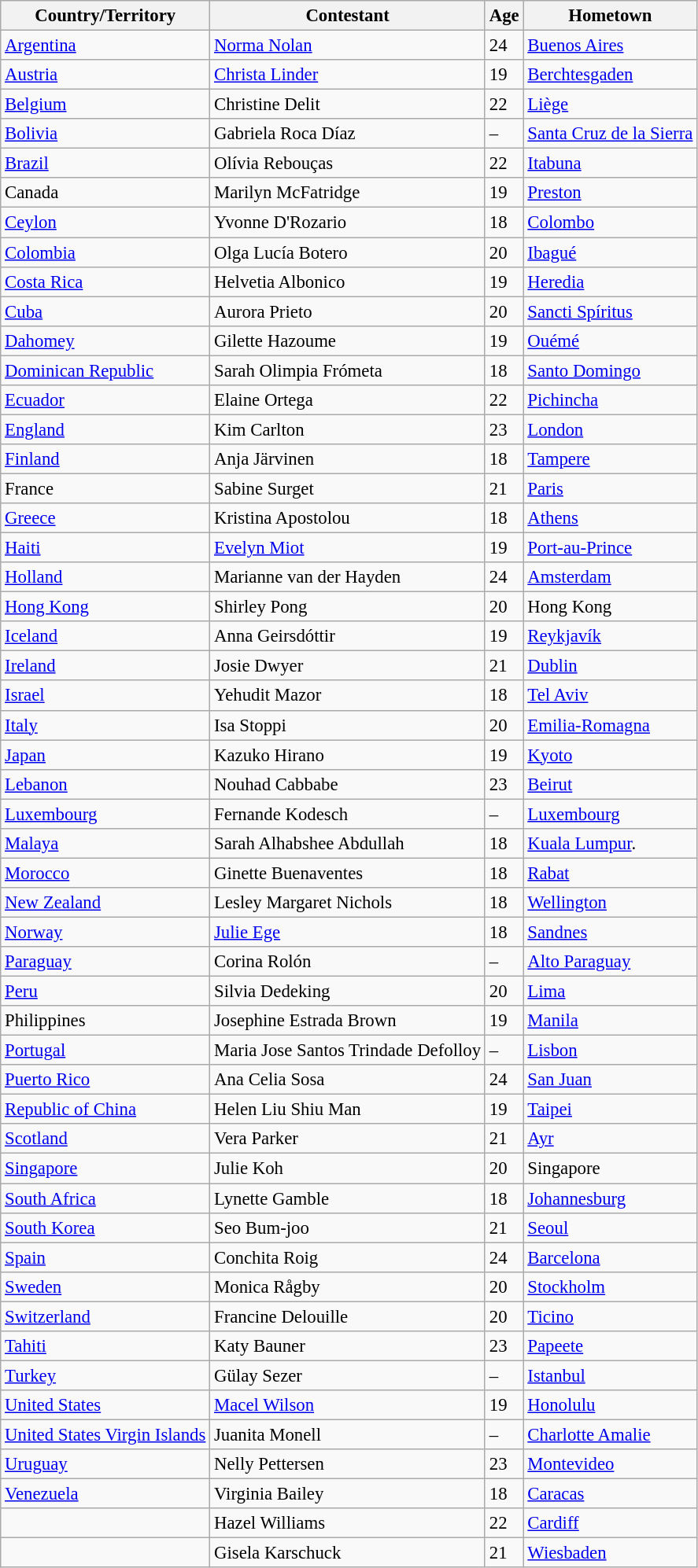<table class="wikitable sortable" style="font-size: 95%;">
<tr>
<th>Country/Territory</th>
<th>Contestant</th>
<th>Age</th>
<th>Hometown</th>
</tr>
<tr>
<td> <a href='#'>Argentina</a></td>
<td><a href='#'>Norma Nolan</a></td>
<td>24</td>
<td><a href='#'>Buenos Aires</a></td>
</tr>
<tr>
<td> <a href='#'>Austria</a></td>
<td><a href='#'>Christa Linder</a></td>
<td>19</td>
<td><a href='#'>Berchtesgaden</a></td>
</tr>
<tr>
<td> <a href='#'>Belgium</a></td>
<td>Christine Delit</td>
<td>22</td>
<td><a href='#'>Liège</a></td>
</tr>
<tr>
<td> <a href='#'>Bolivia</a></td>
<td>Gabriela Roca Díaz</td>
<td>–</td>
<td><a href='#'>Santa Cruz de la Sierra</a></td>
</tr>
<tr>
<td> <a href='#'>Brazil</a></td>
<td>Olívia Rebouças</td>
<td>22</td>
<td><a href='#'>Itabuna</a></td>
</tr>
<tr>
<td> Canada</td>
<td>Marilyn McFatridge</td>
<td>19</td>
<td><a href='#'>Preston</a></td>
</tr>
<tr>
<td> <a href='#'>Ceylon</a></td>
<td>Yvonne D'Rozario</td>
<td>18</td>
<td><a href='#'>Colombo</a></td>
</tr>
<tr>
<td> <a href='#'>Colombia</a></td>
<td>Olga Lucía Botero</td>
<td>20</td>
<td><a href='#'>Ibagué</a></td>
</tr>
<tr>
<td> <a href='#'>Costa Rica</a></td>
<td>Helvetia Albonico</td>
<td>19</td>
<td><a href='#'>Heredia</a></td>
</tr>
<tr>
<td> <a href='#'>Cuba</a></td>
<td>Aurora Prieto</td>
<td>20</td>
<td><a href='#'>Sancti Spíritus</a></td>
</tr>
<tr>
<td> <a href='#'>Dahomey</a></td>
<td>Gilette Hazoume</td>
<td>19</td>
<td><a href='#'>Ouémé</a></td>
</tr>
<tr>
<td> <a href='#'>Dominican Republic</a></td>
<td>Sarah Olimpia Frómeta</td>
<td>18</td>
<td><a href='#'>Santo Domingo</a></td>
</tr>
<tr>
<td> <a href='#'>Ecuador</a></td>
<td>Elaine Ortega</td>
<td>22</td>
<td><a href='#'>Pichincha</a></td>
</tr>
<tr>
<td> <a href='#'>England</a></td>
<td>Kim Carlton</td>
<td>23</td>
<td><a href='#'>London</a></td>
</tr>
<tr>
<td> <a href='#'>Finland</a></td>
<td>Anja Järvinen</td>
<td>18</td>
<td><a href='#'>Tampere</a></td>
</tr>
<tr>
<td> France</td>
<td>Sabine Surget</td>
<td>21</td>
<td><a href='#'>Paris</a></td>
</tr>
<tr>
<td> <a href='#'>Greece</a></td>
<td>Kristina Apostolou</td>
<td>18</td>
<td><a href='#'>Athens</a></td>
</tr>
<tr>
<td> <a href='#'>Haiti</a></td>
<td><a href='#'>Evelyn Miot</a></td>
<td>19</td>
<td><a href='#'>Port-au-Prince</a></td>
</tr>
<tr>
<td> <a href='#'>Holland</a></td>
<td>Marianne van der Hayden</td>
<td>24</td>
<td><a href='#'>Amsterdam</a></td>
</tr>
<tr>
<td> <a href='#'>Hong Kong</a></td>
<td>Shirley Pong</td>
<td>20</td>
<td>Hong Kong</td>
</tr>
<tr>
<td> <a href='#'>Iceland</a></td>
<td>Anna Geirsdóttir</td>
<td>19</td>
<td><a href='#'>Reykjavík</a></td>
</tr>
<tr>
<td> <a href='#'>Ireland</a></td>
<td>Josie Dwyer</td>
<td>21</td>
<td><a href='#'>Dublin</a></td>
</tr>
<tr>
<td> <a href='#'>Israel</a></td>
<td>Yehudit Mazor</td>
<td>18</td>
<td><a href='#'>Tel Aviv</a></td>
</tr>
<tr>
<td> <a href='#'>Italy</a></td>
<td>Isa Stoppi</td>
<td>20</td>
<td><a href='#'>Emilia-Romagna</a></td>
</tr>
<tr>
<td> <a href='#'>Japan</a></td>
<td>Kazuko Hirano</td>
<td>19</td>
<td><a href='#'>Kyoto</a></td>
</tr>
<tr>
<td> <a href='#'>Lebanon</a></td>
<td>Nouhad Cabbabe</td>
<td>23</td>
<td><a href='#'>Beirut</a></td>
</tr>
<tr>
<td> <a href='#'>Luxembourg</a></td>
<td>Fernande Kodesch</td>
<td>–</td>
<td><a href='#'>Luxembourg</a></td>
</tr>
<tr>
<td> <a href='#'>Malaya</a></td>
<td>Sarah Alhabshee Abdullah</td>
<td>18</td>
<td><a href='#'>Kuala Lumpur</a>.</td>
</tr>
<tr>
<td> <a href='#'>Morocco</a></td>
<td>Ginette Buenaventes</td>
<td>18</td>
<td><a href='#'>Rabat</a></td>
</tr>
<tr>
<td> <a href='#'>New Zealand</a></td>
<td>Lesley Margaret Nichols</td>
<td>18</td>
<td><a href='#'>Wellington</a></td>
</tr>
<tr>
<td> <a href='#'>Norway</a></td>
<td><a href='#'>Julie Ege</a></td>
<td>18</td>
<td><a href='#'>Sandnes</a></td>
</tr>
<tr>
<td> <a href='#'>Paraguay</a></td>
<td>Corina Rolón</td>
<td>–</td>
<td><a href='#'>Alto Paraguay</a></td>
</tr>
<tr>
<td> <a href='#'>Peru</a></td>
<td>Silvia Dedeking</td>
<td>20</td>
<td><a href='#'>Lima</a></td>
</tr>
<tr>
<td> Philippines</td>
<td>Josephine Estrada Brown</td>
<td>19</td>
<td><a href='#'>Manila</a></td>
</tr>
<tr>
<td> <a href='#'>Portugal</a></td>
<td>Maria Jose Santos Trindade Defolloy</td>
<td>–</td>
<td><a href='#'>Lisbon</a></td>
</tr>
<tr>
<td> <a href='#'>Puerto Rico</a></td>
<td>Ana Celia Sosa</td>
<td>24</td>
<td><a href='#'>San Juan</a></td>
</tr>
<tr>
<td> <a href='#'>Republic of China</a></td>
<td>Helen Liu Shiu Man</td>
<td>19</td>
<td><a href='#'>Taipei</a></td>
</tr>
<tr>
<td> <a href='#'>Scotland</a></td>
<td>Vera Parker</td>
<td>21</td>
<td><a href='#'>Ayr</a></td>
</tr>
<tr>
<td> <a href='#'>Singapore</a></td>
<td>Julie Koh</td>
<td>20</td>
<td>Singapore</td>
</tr>
<tr>
<td> <a href='#'>South Africa</a></td>
<td>Lynette Gamble</td>
<td>18</td>
<td><a href='#'>Johannesburg</a></td>
</tr>
<tr>
<td> <a href='#'>South Korea</a></td>
<td>Seo Bum-joo</td>
<td>21</td>
<td><a href='#'>Seoul</a></td>
</tr>
<tr>
<td> <a href='#'>Spain</a></td>
<td>Conchita Roig</td>
<td>24</td>
<td><a href='#'>Barcelona</a></td>
</tr>
<tr>
<td> <a href='#'>Sweden</a></td>
<td>Monica Rågby</td>
<td>20</td>
<td><a href='#'>Stockholm</a></td>
</tr>
<tr>
<td> <a href='#'>Switzerland</a></td>
<td>Francine Delouille</td>
<td>20</td>
<td><a href='#'>Ticino</a></td>
</tr>
<tr>
<td> <a href='#'>Tahiti</a></td>
<td>Katy Bauner</td>
<td>23</td>
<td><a href='#'>Papeete</a></td>
</tr>
<tr>
<td> <a href='#'>Turkey</a></td>
<td>Gülay Sezer</td>
<td>–</td>
<td><a href='#'>Istanbul</a></td>
</tr>
<tr>
<td> <a href='#'>United States</a></td>
<td><a href='#'>Macel Wilson</a></td>
<td>19</td>
<td><a href='#'>Honolulu</a></td>
</tr>
<tr>
<td> <a href='#'>United States Virgin Islands</a></td>
<td>Juanita Monell</td>
<td>–</td>
<td><a href='#'>Charlotte Amalie</a></td>
</tr>
<tr>
<td> <a href='#'>Uruguay</a></td>
<td>Nelly Pettersen</td>
<td>23</td>
<td><a href='#'>Montevideo</a></td>
</tr>
<tr>
<td> <a href='#'>Venezuela</a></td>
<td>Virginia Bailey</td>
<td>18</td>
<td><a href='#'>Caracas</a></td>
</tr>
<tr>
<td></td>
<td>Hazel Williams</td>
<td>22</td>
<td><a href='#'>Cardiff</a></td>
</tr>
<tr>
<td></td>
<td>Gisela Karschuck</td>
<td>21</td>
<td><a href='#'>Wiesbaden</a></td>
</tr>
</table>
